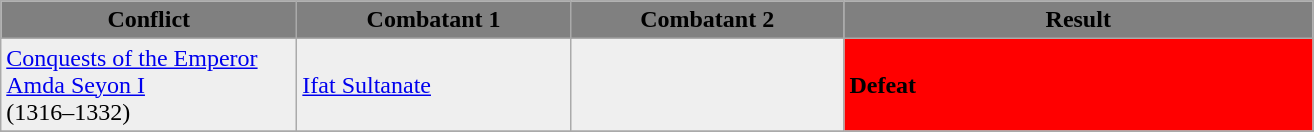<table class="wikitable">
<tr>
<th style="background:grey" width="190"><span>Conflict</span></th>
<th style="background:grey" width="175"><span>Combatant 1</span></th>
<th style="background:grey" width="175"><span>Combatant 2</span></th>
<th style="background:grey" width="305"><span>Result</span></th>
</tr>
<tr>
<td style="background:#efefef"><a href='#'>Conquests of the Emperor Amda Seyon I</a><br>(1316–1332)</td>
<td style="background:#efefef"> <a href='#'>Ifat Sultanate</a><br></td>
<td style="background:#efefef"><br></td>
<td style="background:Red"><strong>Defeat</strong></td>
</tr>
<tr>
</tr>
</table>
